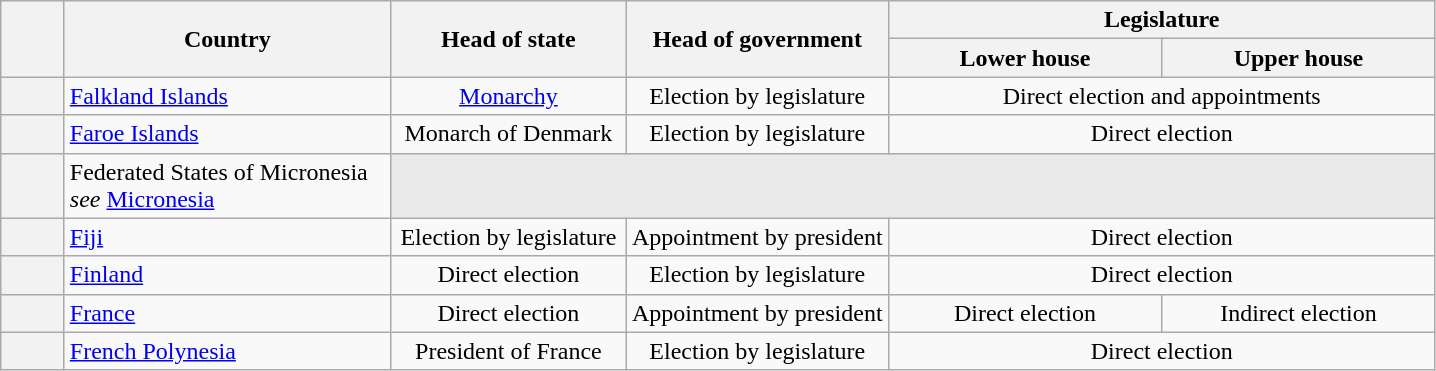<table class="wikitable" style="text-align:center">
<tr>
<th width=35 rowspan=2></th>
<th width=210 rowspan=2>Country</th>
<th width=150 rowspan=2>Head of state</th>
<th rowspan="2">Head of government</th>
<th colspan=2>Legislature</th>
</tr>
<tr>
<th width=175>Lower house</th>
<th width=175>Upper house</th>
</tr>
<tr>
<th></th>
<td style="text-align:left"><a href='#'>Falkland Islands</a></td>
<td><a href='#'>Monarchy</a></td>
<td>Election by legislature</td>
<td colspan=2>Direct election and appointments</td>
</tr>
<tr>
<th></th>
<td style="text-align:left"><a href='#'>Faroe Islands</a></td>
<td>Monarch of Denmark</td>
<td>Election by legislature</td>
<td colspan=2>Direct election</td>
</tr>
<tr>
<th></th>
<td style="text-align:left">Federated States of Micronesia <em>see</em> <a href='#'>Micronesia</a></td>
<td style="background-color: #E9E9E9" colspan="4"></td>
</tr>
<tr>
<th></th>
<td style="text-align:left"><a href='#'>Fiji</a></td>
<td>Election by legislature</td>
<td>Appointment by president</td>
<td colspan=2>Direct election</td>
</tr>
<tr>
<th></th>
<td style="text-align:left"><a href='#'>Finland</a></td>
<td>Direct election</td>
<td>Election by legislature</td>
<td colspan=2>Direct election</td>
</tr>
<tr>
<th></th>
<td style="text-align:left"><a href='#'>France</a></td>
<td>Direct election</td>
<td>Appointment by president</td>
<td>Direct election</td>
<td>Indirect election</td>
</tr>
<tr>
<th></th>
<td style="text-align:left"><a href='#'>French Polynesia</a></td>
<td>President of France</td>
<td>Election by legislature</td>
<td colspan=2>Direct election</td>
</tr>
</table>
